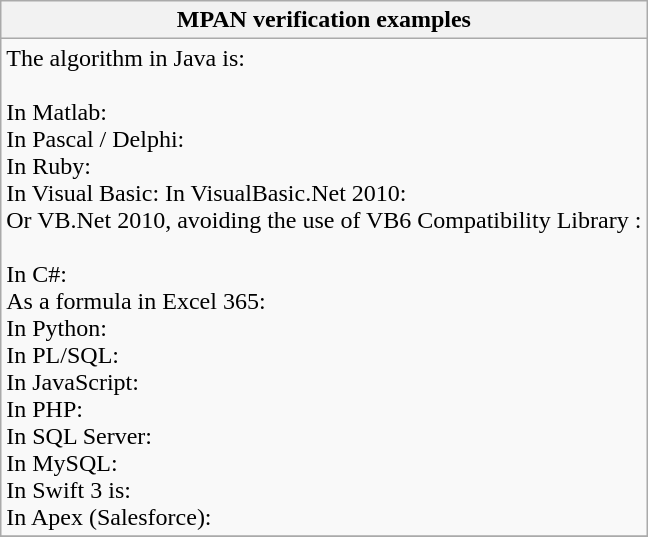<table class="wikitable collapsible autocollapse">
<tr>
<th>MPAN verification examples</th>
</tr>
<tr>
<td>The algorithm in Java is:<br><br>In Matlab:
<br>In Pascal / Delphi:
<br>In Ruby:
<br>In Visual Basic:

In VisualBasic.Net 2010:
<br>Or VB.Net 2010, avoiding the use of VB6 Compatibility Library :<br><br>In C#:
<br>As a formula in Excel 365:
<br>In Python:
<br>In PL/SQL:
<br>In JavaScript:
<br>In PHP:
<br>In SQL Server:
<br>In MySQL:
<br>In Swift 3 is:
<br>In Apex (Salesforce):
</td>
</tr>
<tr>
</tr>
</table>
